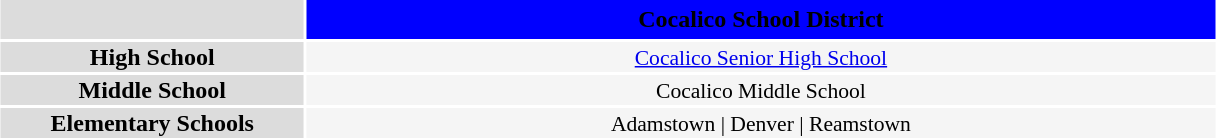<table class="toccolours" style="clear: both; text-align: center; width: 65%; margin:1em auto; padding: 4px;" align="center">
<tr>
<th bgcolor="gainsboro"></th>
<th style="background: Blue; padding: 4px;"><span>Cocalico School District</span></th>
</tr>
<tr>
<th bgcolor="Gainsboro"><strong>High School</strong></th>
<td bgcolor="WhiteSmoke" align="center" style="font-size:90%; width: 75%;"><a href='#'>Cocalico Senior High School</a></td>
</tr>
<tr>
<th bgcolor="Gainsboro"><strong>Middle School</strong></th>
<td bgcolor="WhiteSmoke" align="center" style="font-size:90%">Cocalico Middle School</td>
</tr>
<tr>
<th bgcolor="Gainsboro"><strong>Elementary Schools</strong></th>
<td bgcolor="WhiteSmoke" align="center" style="font-size:90%">Adamstown | Denver | Reamstown</td>
</tr>
</table>
